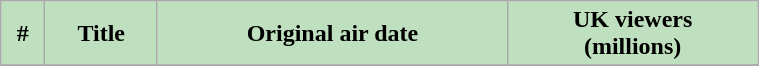<table class="wikitable plainrowheaders" width="40%" style="background:#FFFFFF;">
<tr>
<th style="background: #bfe0bf;">#</th>
<th style="background: #bfe0bf;">Title</th>
<th style="background: #bfe0bf;">Original air date</th>
<th style="background: #bfe0bf;">UK viewers<br>(millions)</th>
</tr>
<tr>
</tr>
</table>
